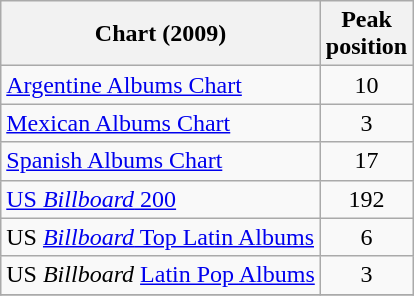<table class="wikitable sortable">
<tr>
<th>Chart (2009)</th>
<th>Peak<br>position</th>
</tr>
<tr>
<td><a href='#'>Argentine Albums Chart</a></td>
<td style="text-align:center;">10</td>
</tr>
<tr>
<td><a href='#'>Mexican Albums Chart</a></td>
<td style="text-align:center;">3</td>
</tr>
<tr>
<td><a href='#'>Spanish Albums Chart</a></td>
<td style="text-align:center;">17</td>
</tr>
<tr>
<td><a href='#'>US <em>Billboard</em> 200</a></td>
<td style="text-align:center;">192</td>
</tr>
<tr>
<td>US <a href='#'><em>Billboard</em> Top Latin Albums</a></td>
<td style="text-align:center;">6</td>
</tr>
<tr>
<td>US <em>Billboard</em> <a href='#'>Latin Pop Albums</a></td>
<td style="text-align:center;">3</td>
</tr>
<tr>
</tr>
</table>
